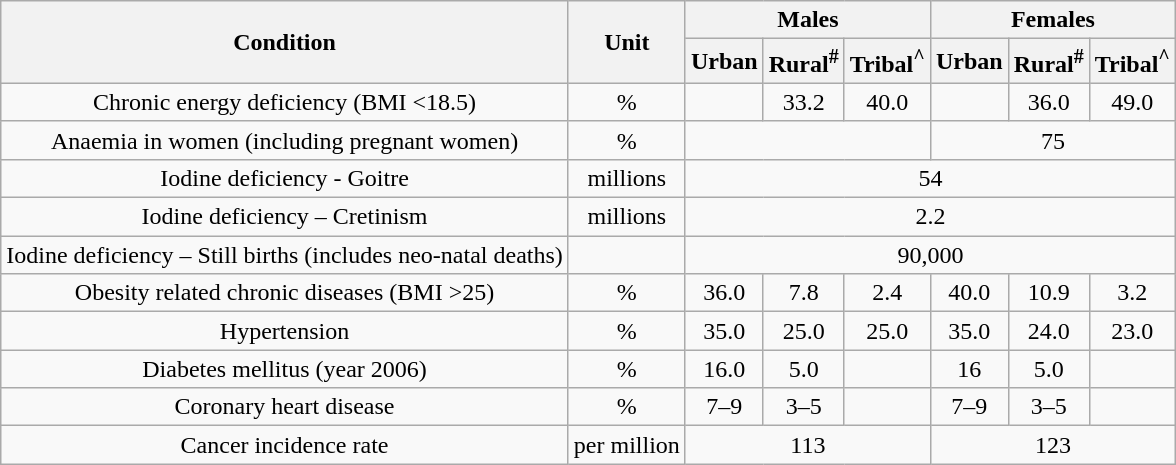<table class="wikitable">
<tr>
<th rowspan="2">Condition</th>
<th rowspan="2">Unit</th>
<th colspan="3">Males</th>
<th colspan="3">Females</th>
</tr>
<tr>
<th>Urban</th>
<th>Rural<sup>#</sup></th>
<th>Tribal<sup>^</sup></th>
<th>Urban</th>
<th>Rural<sup>#</sup></th>
<th>Tribal<sup>^</sup></th>
</tr>
<tr align="center">
<td>Chronic energy deficiency (BMI <18.5)</td>
<td>%</td>
<td></td>
<td>33.2</td>
<td>40.0</td>
<td></td>
<td>36.0</td>
<td>49.0</td>
</tr>
<tr align="center">
<td>Anaemia in women (including pregnant women)</td>
<td>%</td>
<td colspan="3"></td>
<td colspan="3">75</td>
</tr>
<tr align="center">
<td>Iodine deficiency - Goitre</td>
<td>millions</td>
<td colspan="6">54</td>
</tr>
<tr align="center">
<td>Iodine deficiency – Cretinism</td>
<td>millions</td>
<td colspan="6">2.2</td>
</tr>
<tr align="center">
<td>Iodine deficiency – Still births  (includes neo-natal deaths)</td>
<td></td>
<td colspan="6">90,000</td>
</tr>
<tr align="center">
<td>Obesity related chronic diseases (BMI >25)</td>
<td>%</td>
<td>36.0</td>
<td>7.8</td>
<td>2.4</td>
<td>40.0</td>
<td>10.9</td>
<td>3.2</td>
</tr>
<tr align="center">
<td>Hypertension</td>
<td>%</td>
<td>35.0</td>
<td>25.0</td>
<td>25.0</td>
<td>35.0</td>
<td>24.0</td>
<td>23.0</td>
</tr>
<tr align="center">
<td>Diabetes mellitus (year 2006)</td>
<td>%</td>
<td>16.0</td>
<td>5.0</td>
<td></td>
<td>16</td>
<td>5.0</td>
<td></td>
</tr>
<tr align="center">
<td>Coronary heart disease</td>
<td>%</td>
<td>7–9</td>
<td>3–5</td>
<td></td>
<td>7–9</td>
<td>3–5</td>
<td></td>
</tr>
<tr align="center">
<td>Cancer incidence rate</td>
<td>per million</td>
<td colspan="3">113</td>
<td colspan="3">123</td>
</tr>
</table>
